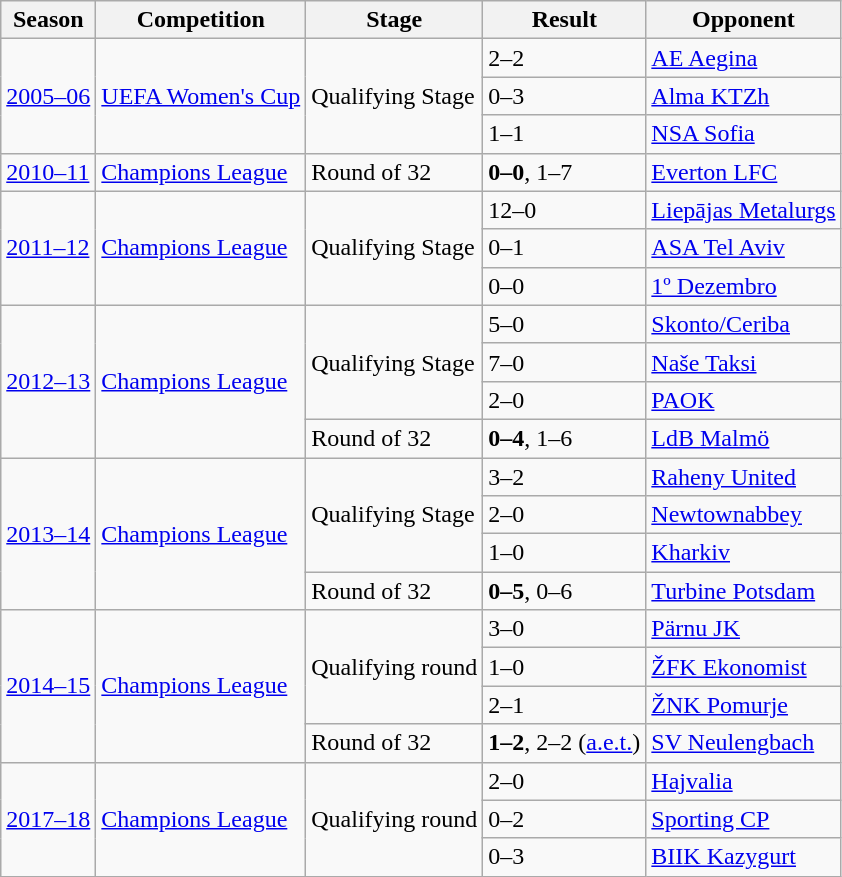<table class="wikitable">
<tr>
<th>Season</th>
<th>Competition</th>
<th>Stage</th>
<th>Result</th>
<th>Opponent</th>
</tr>
<tr>
<td rowspan=3><a href='#'>2005–06</a></td>
<td rowspan=3><a href='#'>UEFA Women's Cup</a></td>
<td rowspan=3>Qualifying Stage</td>
<td>2–2</td>
<td> <a href='#'>AE Aegina</a></td>
</tr>
<tr>
<td>0–3</td>
<td> <a href='#'>Alma KTZh</a></td>
</tr>
<tr>
<td>1–1</td>
<td> <a href='#'>NSA Sofia</a></td>
</tr>
<tr>
<td><a href='#'>2010–11</a></td>
<td><a href='#'>Champions League</a></td>
<td>Round of 32</td>
<td><strong>0–0</strong>, 1–7</td>
<td> <a href='#'>Everton LFC</a></td>
</tr>
<tr>
<td rowspan=3><a href='#'>2011–12</a></td>
<td rowspan=3><a href='#'>Champions League</a></td>
<td rowspan=3>Qualifying Stage</td>
<td>12–0</td>
<td> <a href='#'>Liepājas Metalurgs</a></td>
</tr>
<tr>
<td>0–1</td>
<td> <a href='#'>ASA Tel Aviv</a></td>
</tr>
<tr>
<td>0–0</td>
<td> <a href='#'>1º Dezembro</a></td>
</tr>
<tr>
<td rowspan=4><a href='#'>2012–13</a></td>
<td rowspan=4><a href='#'>Champions League</a></td>
<td rowspan=3>Qualifying Stage</td>
<td>5–0</td>
<td> <a href='#'>Skonto/Ceriba</a></td>
</tr>
<tr>
<td>7–0</td>
<td> <a href='#'>Naše Taksi</a></td>
</tr>
<tr>
<td>2–0</td>
<td> <a href='#'>PAOK</a></td>
</tr>
<tr>
<td>Round of 32</td>
<td><strong>0–4</strong>, 1–6</td>
<td> <a href='#'>LdB Malmö</a></td>
</tr>
<tr>
<td rowspan=4><a href='#'>2013–14</a></td>
<td rowspan=4><a href='#'>Champions League</a></td>
<td rowspan=3>Qualifying Stage</td>
<td>3–2</td>
<td> <a href='#'>Raheny United</a></td>
</tr>
<tr>
<td>2–0</td>
<td> <a href='#'>Newtownabbey</a></td>
</tr>
<tr>
<td>1–0</td>
<td> <a href='#'>Kharkiv</a></td>
</tr>
<tr>
<td>Round of 32</td>
<td><strong>0–5</strong>, 0–6</td>
<td> <a href='#'>Turbine Potsdam</a></td>
</tr>
<tr>
<td rowspan=4><a href='#'>2014–15</a></td>
<td rowspan=4><a href='#'>Champions League</a></td>
<td rowspan=3>Qualifying round</td>
<td>3–0</td>
<td> <a href='#'>Pärnu JK</a></td>
</tr>
<tr>
<td>1–0</td>
<td> <a href='#'>ŽFK Ekonomist</a></td>
</tr>
<tr>
<td>2–1</td>
<td> <a href='#'>ŽNK Pomurje</a></td>
</tr>
<tr>
<td>Round of 32</td>
<td><strong>1–2</strong>, 2–2 (<a href='#'>a.e.t.</a>)</td>
<td> <a href='#'>SV Neulengbach</a></td>
</tr>
<tr>
<td rowspan=3><a href='#'>2017–18</a></td>
<td rowspan=3><a href='#'>Champions League</a></td>
<td rowspan=3>Qualifying round</td>
<td>2–0</td>
<td> <a href='#'>Hajvalia</a></td>
</tr>
<tr>
<td>0–2</td>
<td> <a href='#'>Sporting CP</a></td>
</tr>
<tr>
<td>0–3</td>
<td> <a href='#'>BIIK Kazygurt</a></td>
</tr>
</table>
